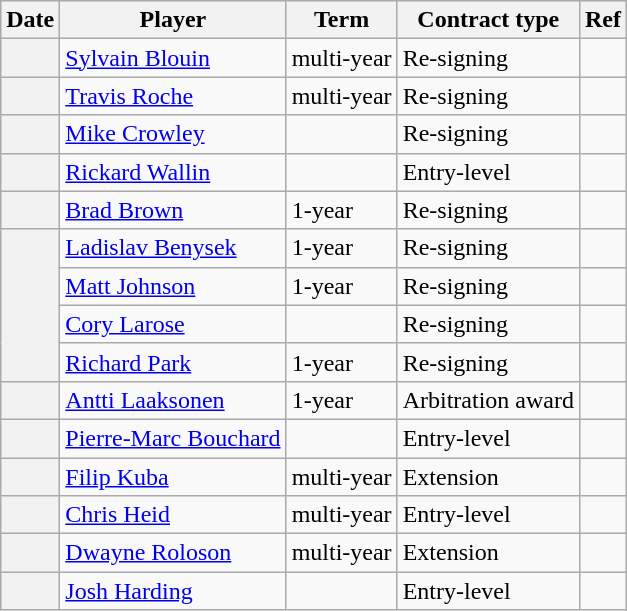<table class="wikitable plainrowheaders">
<tr style="background:#ddd; text-align:center;">
<th>Date</th>
<th>Player</th>
<th>Term</th>
<th>Contract type</th>
<th>Ref</th>
</tr>
<tr>
<th scope="row"></th>
<td><a href='#'>Sylvain Blouin</a></td>
<td>multi-year</td>
<td>Re-signing</td>
<td></td>
</tr>
<tr>
<th scope="row"></th>
<td><a href='#'>Travis Roche</a></td>
<td>multi-year</td>
<td>Re-signing</td>
<td></td>
</tr>
<tr>
<th scope="row"></th>
<td><a href='#'>Mike Crowley</a></td>
<td></td>
<td>Re-signing</td>
<td></td>
</tr>
<tr>
<th scope="row"></th>
<td><a href='#'>Rickard Wallin</a></td>
<td></td>
<td>Entry-level</td>
<td></td>
</tr>
<tr>
<th scope="row"></th>
<td><a href='#'>Brad Brown</a></td>
<td>1-year</td>
<td>Re-signing</td>
<td></td>
</tr>
<tr>
<th scope="row" rowspan=4></th>
<td><a href='#'>Ladislav Benysek</a></td>
<td>1-year</td>
<td>Re-signing</td>
<td></td>
</tr>
<tr>
<td><a href='#'>Matt Johnson</a></td>
<td>1-year</td>
<td>Re-signing</td>
<td></td>
</tr>
<tr>
<td><a href='#'>Cory Larose</a></td>
<td></td>
<td>Re-signing</td>
<td></td>
</tr>
<tr>
<td><a href='#'>Richard Park</a></td>
<td>1-year</td>
<td>Re-signing</td>
<td></td>
</tr>
<tr>
<th scope="row"></th>
<td><a href='#'>Antti Laaksonen</a></td>
<td>1-year</td>
<td>Arbitration award</td>
<td></td>
</tr>
<tr>
<th scope="row"></th>
<td><a href='#'>Pierre-Marc Bouchard</a></td>
<td></td>
<td>Entry-level</td>
<td></td>
</tr>
<tr>
<th scope="row"></th>
<td><a href='#'>Filip Kuba</a></td>
<td>multi-year</td>
<td>Extension</td>
<td></td>
</tr>
<tr>
<th scope="row"></th>
<td><a href='#'>Chris Heid</a></td>
<td>multi-year</td>
<td>Entry-level</td>
<td></td>
</tr>
<tr>
<th scope="row"></th>
<td><a href='#'>Dwayne Roloson</a></td>
<td>multi-year</td>
<td>Extension</td>
<td></td>
</tr>
<tr>
<th scope="row"></th>
<td><a href='#'>Josh Harding</a></td>
<td></td>
<td>Entry-level</td>
<td></td>
</tr>
</table>
